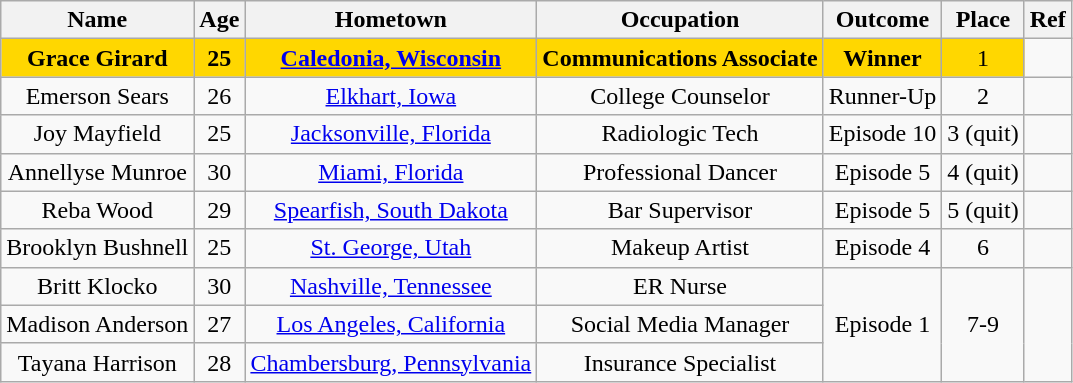<table class="wikitable sortable" style="text-align:center; ">
<tr>
<th>Name</th>
<th>Age</th>
<th>Hometown</th>
<th>Occupation</th>
<th>Outcome</th>
<th>Place</th>
<th>Ref</th>
</tr>
<tr>
<td bgcolor="gold"><strong>Grace Girard</strong></td>
<td bgcolor="gold"><strong>25</strong></td>
<td bgcolor="gold"><strong><a href='#'>Caledonia, Wisconsin</a></strong></td>
<td bgcolor="gold"><strong>Communications Associate</strong></td>
<td bgcolor="gold"><strong>Winner</strong></td>
<td bgcolor="gold">1</td>
<td></td>
</tr>
<tr>
<td>Emerson Sears</td>
<td>26</td>
<td><a href='#'>Elkhart, Iowa</a></td>
<td>College Counselor</td>
<td>Runner-Up</td>
<td>2</td>
<td></td>
</tr>
<tr>
<td>Joy Mayfield</td>
<td>25</td>
<td><a href='#'>Jacksonville, Florida</a></td>
<td>Radiologic Tech</td>
<td>Episode 10</td>
<td>3 (quit)</td>
<td></td>
</tr>
<tr>
<td>Annellyse Munroe</td>
<td>30</td>
<td><a href='#'>Miami, Florida</a></td>
<td>Professional Dancer</td>
<td>Episode 5</td>
<td>4 (quit)</td>
<td></td>
</tr>
<tr>
<td>Reba Wood</td>
<td>29</td>
<td><a href='#'>Spearfish, South Dakota</a></td>
<td>Bar Supervisor</td>
<td>Episode 5</td>
<td>5 (quit)</td>
<td></td>
</tr>
<tr>
<td>Brooklyn Bushnell</td>
<td>25</td>
<td><a href='#'>St. George, Utah</a></td>
<td>Makeup Artist</td>
<td>Episode 4</td>
<td>6</td>
<td></td>
</tr>
<tr>
<td>Britt Klocko</td>
<td>30</td>
<td><a href='#'>Nashville, Tennessee</a></td>
<td>ER Nurse</td>
<td rowspan="3">Episode 1</td>
<td rowspan="3">7-9</td>
<td rowspan="3"></td>
</tr>
<tr>
<td>Madison Anderson</td>
<td>27</td>
<td><a href='#'>Los Angeles, California</a></td>
<td>Social Media Manager</td>
</tr>
<tr>
<td>Tayana Harrison</td>
<td>28</td>
<td><a href='#'>Chambersburg, Pennsylvania</a></td>
<td>Insurance Specialist</td>
</tr>
</table>
